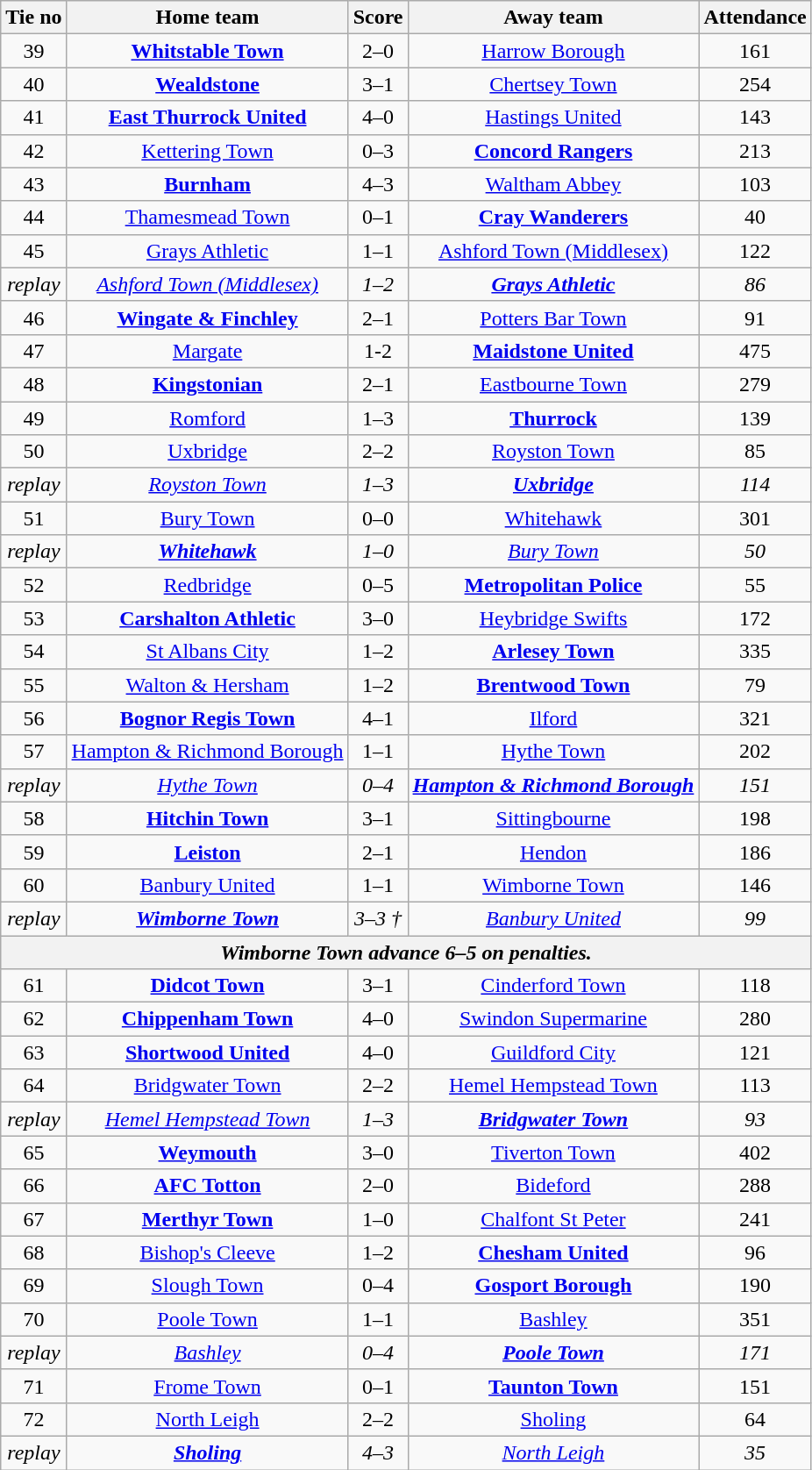<table class="wikitable" style="text-align:center">
<tr>
<th>Tie no</th>
<th>Home team</th>
<th>Score</th>
<th>Away team</th>
<th>Attendance</th>
</tr>
<tr>
<td>39</td>
<td><strong><a href='#'>Whitstable Town</a></strong></td>
<td>2–0</td>
<td><a href='#'>Harrow Borough</a></td>
<td>161</td>
</tr>
<tr>
<td>40</td>
<td><strong><a href='#'>Wealdstone</a></strong></td>
<td>3–1</td>
<td><a href='#'>Chertsey Town</a></td>
<td>254</td>
</tr>
<tr>
<td>41</td>
<td><strong><a href='#'>East Thurrock United</a></strong></td>
<td>4–0</td>
<td><a href='#'>Hastings United</a></td>
<td>143</td>
</tr>
<tr>
<td>42</td>
<td><a href='#'>Kettering Town</a></td>
<td>0–3</td>
<td><strong><a href='#'>Concord Rangers</a></strong></td>
<td>213</td>
</tr>
<tr>
<td>43</td>
<td><strong><a href='#'>Burnham</a></strong></td>
<td>4–3</td>
<td><a href='#'>Waltham Abbey</a></td>
<td>103</td>
</tr>
<tr>
<td>44</td>
<td><a href='#'>Thamesmead Town</a></td>
<td>0–1</td>
<td><strong><a href='#'>Cray Wanderers</a></strong></td>
<td>40</td>
</tr>
<tr>
<td>45</td>
<td><a href='#'>Grays Athletic</a></td>
<td>1–1</td>
<td><a href='#'>Ashford Town (Middlesex)</a></td>
<td>122</td>
</tr>
<tr>
<td><em>replay</em></td>
<td><em><a href='#'>Ashford Town (Middlesex)</a></em></td>
<td><em>1–2</em></td>
<td><strong><em><a href='#'>Grays Athletic</a></em></strong></td>
<td><em>86</em></td>
</tr>
<tr>
<td>46</td>
<td><strong><a href='#'>Wingate & Finchley</a></strong></td>
<td>2–1</td>
<td><a href='#'>Potters Bar Town</a></td>
<td>91</td>
</tr>
<tr>
<td>47</td>
<td><a href='#'>Margate</a></td>
<td>1-2</td>
<td><strong><a href='#'>Maidstone United</a></strong></td>
<td>475</td>
</tr>
<tr>
<td>48</td>
<td><strong><a href='#'>Kingstonian</a></strong></td>
<td>2–1</td>
<td><a href='#'>Eastbourne Town</a></td>
<td>279</td>
</tr>
<tr>
<td>49</td>
<td><a href='#'>Romford</a></td>
<td>1–3</td>
<td><strong><a href='#'>Thurrock</a></strong></td>
<td>139</td>
</tr>
<tr>
<td>50</td>
<td><a href='#'>Uxbridge</a></td>
<td>2–2</td>
<td><a href='#'>Royston Town</a></td>
<td>85</td>
</tr>
<tr>
<td><em>replay</em></td>
<td><em><a href='#'>Royston Town</a></em></td>
<td><em>1–3</em></td>
<td><strong><em><a href='#'>Uxbridge</a></em></strong></td>
<td><em>114</em></td>
</tr>
<tr>
<td>51</td>
<td><a href='#'>Bury Town</a></td>
<td>0–0</td>
<td><a href='#'>Whitehawk</a></td>
<td>301</td>
</tr>
<tr>
<td><em>replay</em></td>
<td><strong><em><a href='#'>Whitehawk</a></em></strong></td>
<td><em>1–0</em></td>
<td><em><a href='#'>Bury Town</a></em></td>
<td><em>50</em></td>
</tr>
<tr>
<td>52</td>
<td><a href='#'>Redbridge</a></td>
<td>0–5</td>
<td><strong><a href='#'>Metropolitan Police</a></strong></td>
<td>55</td>
</tr>
<tr>
<td>53</td>
<td><strong><a href='#'>Carshalton Athletic</a></strong></td>
<td>3–0</td>
<td><a href='#'>Heybridge Swifts</a></td>
<td>172</td>
</tr>
<tr>
<td>54</td>
<td><a href='#'>St Albans City</a></td>
<td>1–2</td>
<td><strong><a href='#'>Arlesey Town</a></strong></td>
<td>335</td>
</tr>
<tr>
<td>55</td>
<td><a href='#'>Walton & Hersham</a></td>
<td>1–2</td>
<td><strong><a href='#'>Brentwood Town</a></strong></td>
<td>79</td>
</tr>
<tr>
<td>56</td>
<td><strong><a href='#'>Bognor Regis Town</a></strong></td>
<td>4–1</td>
<td><a href='#'>Ilford</a></td>
<td>321</td>
</tr>
<tr>
<td>57</td>
<td><a href='#'>Hampton & Richmond Borough</a></td>
<td>1–1</td>
<td><a href='#'>Hythe Town</a></td>
<td>202</td>
</tr>
<tr>
<td><em>replay</em></td>
<td><em><a href='#'>Hythe Town</a></em></td>
<td><em>0–4</em></td>
<td><strong><em><a href='#'>Hampton & Richmond Borough</a></em></strong></td>
<td><em>151</em></td>
</tr>
<tr>
<td>58</td>
<td><strong><a href='#'>Hitchin Town</a></strong></td>
<td>3–1</td>
<td><a href='#'>Sittingbourne</a></td>
<td>198</td>
</tr>
<tr>
<td>59</td>
<td><strong><a href='#'>Leiston</a></strong></td>
<td>2–1</td>
<td><a href='#'>Hendon</a></td>
<td>186</td>
</tr>
<tr>
<td>60</td>
<td><a href='#'>Banbury United</a></td>
<td>1–1</td>
<td><a href='#'>Wimborne Town</a></td>
<td>146</td>
</tr>
<tr>
<td><em>replay</em></td>
<td><strong><em><a href='#'>Wimborne Town</a></em></strong></td>
<td><em>3–3 †</em></td>
<td><em><a href='#'>Banbury United</a></em></td>
<td><em>99</em></td>
</tr>
<tr>
<th colspan="5"><em>Wimborne Town advance 6–5 on penalties.</em></th>
</tr>
<tr>
<td>61</td>
<td><strong><a href='#'>Didcot Town</a></strong></td>
<td>3–1</td>
<td><a href='#'>Cinderford Town</a></td>
<td>118</td>
</tr>
<tr>
<td>62</td>
<td><strong><a href='#'>Chippenham Town</a></strong></td>
<td>4–0</td>
<td><a href='#'>Swindon Supermarine</a></td>
<td>280</td>
</tr>
<tr>
<td>63</td>
<td><strong><a href='#'>Shortwood United</a></strong></td>
<td>4–0</td>
<td><a href='#'>Guildford City</a></td>
<td>121</td>
</tr>
<tr>
<td>64</td>
<td><a href='#'>Bridgwater Town</a></td>
<td>2–2</td>
<td><a href='#'>Hemel Hempstead Town</a></td>
<td>113</td>
</tr>
<tr>
<td><em>replay</em></td>
<td><em><a href='#'>Hemel Hempstead Town</a></em></td>
<td><em>1–3</em></td>
<td><strong><em><a href='#'>Bridgwater Town</a></em></strong></td>
<td><em>93</em></td>
</tr>
<tr>
<td>65</td>
<td><strong><a href='#'>Weymouth</a></strong></td>
<td>3–0</td>
<td><a href='#'>Tiverton Town</a></td>
<td>402</td>
</tr>
<tr>
<td>66</td>
<td><strong><a href='#'>AFC Totton</a></strong></td>
<td>2–0</td>
<td><a href='#'>Bideford</a></td>
<td>288</td>
</tr>
<tr>
<td>67</td>
<td><strong><a href='#'>Merthyr Town</a></strong></td>
<td>1–0</td>
<td><a href='#'>Chalfont St Peter</a></td>
<td>241</td>
</tr>
<tr>
<td>68</td>
<td><a href='#'>Bishop's Cleeve</a></td>
<td>1–2</td>
<td><strong><a href='#'>Chesham United</a></strong></td>
<td>96</td>
</tr>
<tr>
<td>69</td>
<td><a href='#'>Slough Town</a></td>
<td>0–4</td>
<td><strong><a href='#'>Gosport Borough</a></strong></td>
<td>190</td>
</tr>
<tr>
<td>70</td>
<td><a href='#'>Poole Town</a></td>
<td>1–1</td>
<td><a href='#'>Bashley</a></td>
<td>351</td>
</tr>
<tr>
<td><em>replay</em></td>
<td><em><a href='#'>Bashley</a></em></td>
<td><em>0–4</em></td>
<td><strong><em><a href='#'>Poole Town</a></em></strong></td>
<td><em>171</em></td>
</tr>
<tr>
<td>71</td>
<td><a href='#'>Frome Town</a></td>
<td>0–1</td>
<td><strong><a href='#'>Taunton Town</a></strong></td>
<td>151</td>
</tr>
<tr>
<td>72</td>
<td><a href='#'>North Leigh</a></td>
<td>2–2</td>
<td><a href='#'>Sholing</a></td>
<td>64</td>
</tr>
<tr>
<td><em>replay</em></td>
<td><strong><em><a href='#'>Sholing</a></em></strong></td>
<td><em>4–3</em></td>
<td><em><a href='#'>North Leigh</a></em></td>
<td><em>35</em></td>
</tr>
</table>
